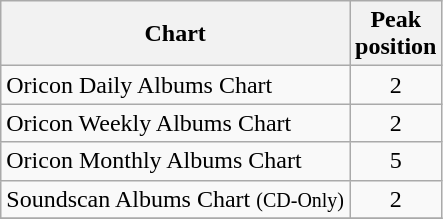<table class="wikitable">
<tr>
<th align="center">Chart</th>
<th align="center">Peak<br> position</th>
</tr>
<tr>
<td align="left">Oricon Daily Albums Chart</td>
<td align="center">2</td>
</tr>
<tr>
<td align="left">Oricon Weekly Albums Chart</td>
<td align="center">2</td>
</tr>
<tr>
<td align="left">Oricon Monthly Albums Chart</td>
<td align="center">5</td>
</tr>
<tr>
<td align="left">Soundscan Albums Chart <small>(CD-Only)</small></td>
<td align="center">2</td>
</tr>
<tr>
</tr>
</table>
